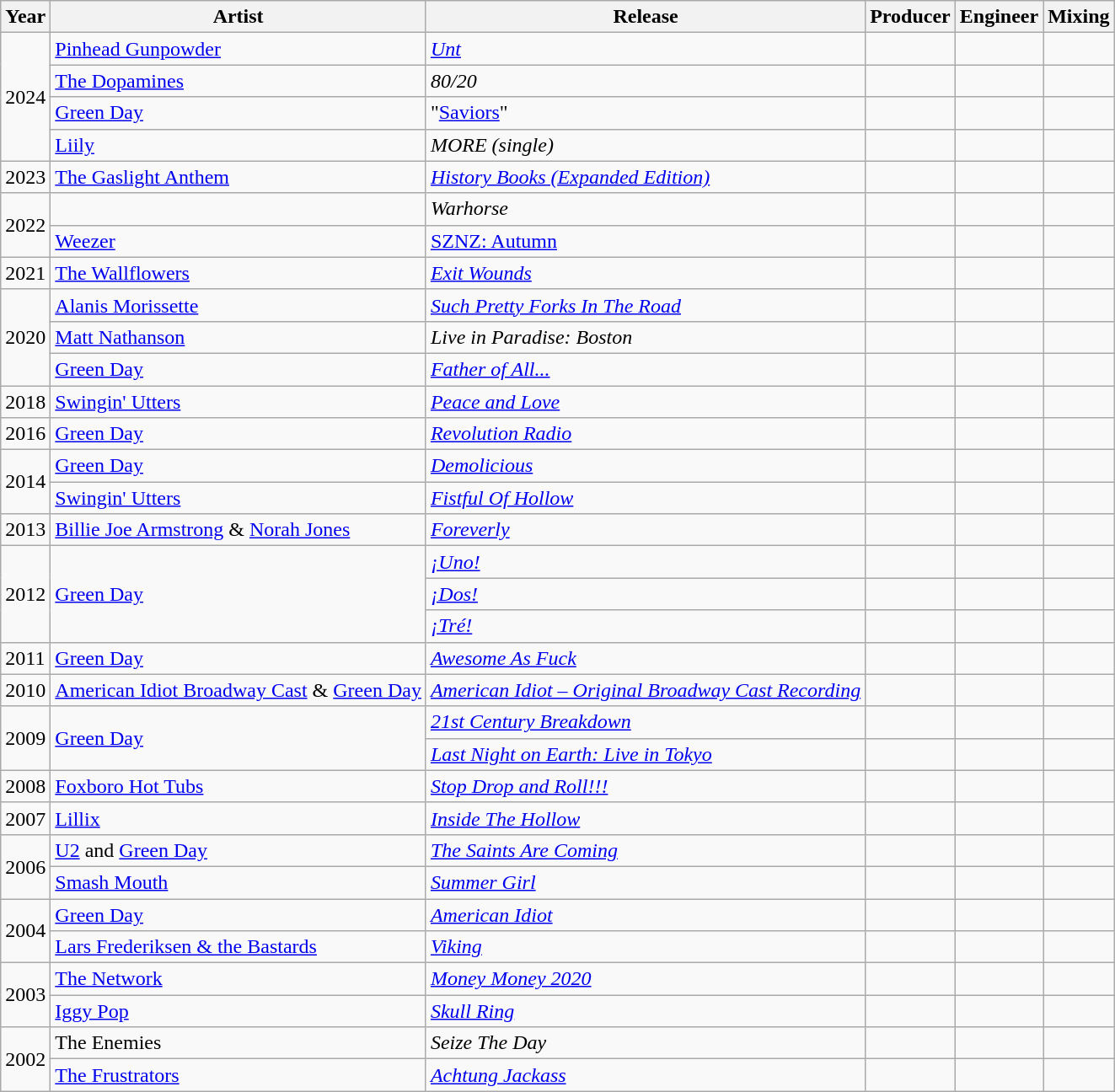<table class="wikitable">
<tr>
<th>Year</th>
<th>Artist</th>
<th>Release</th>
<th>Producer</th>
<th>Engineer</th>
<th>Mixing</th>
</tr>
<tr>
<td rowspan="4">2024</td>
<td><a href='#'>Pinhead Gunpowder</a></td>
<td><em><a href='#'>Unt</a></em></td>
<td></td>
<td></td>
<td></td>
</tr>
<tr>
<td><a href='#'>The Dopamines</a></td>
<td><em>80/20</em></td>
<td></td>
<td></td>
<td></td>
</tr>
<tr>
<td><a href='#'>Green Day</a></td>
<td>"<a href='#'>Saviors</a>"</td>
<td></td>
<td></td>
<td></td>
</tr>
<tr>
<td><a href='#'>Liily</a></td>
<td><em>MORE (single)</em></td>
<td></td>
<td></td>
<td></td>
</tr>
<tr>
<td>2023</td>
<td><a href='#'>The Gaslight Anthem</a></td>
<td><em><a href='#'>History Books (Expanded Edition)</a></em></td>
<td></td>
<td></td>
<td></td>
</tr>
<tr>
<td rowspan="2">2022</td>
<td></td>
<td><em>Warhorse</em></td>
<td></td>
<td></td>
<td></td>
</tr>
<tr>
<td><a href='#'>Weezer</a></td>
<td><a href='#'>SZNZ: Autumn</a></td>
<td></td>
<td></td>
<td></td>
</tr>
<tr>
<td>2021</td>
<td><a href='#'>The Wallflowers</a></td>
<td><a href='#'><em>Exit Wounds</em></a></td>
<td></td>
<td></td>
<td></td>
</tr>
<tr>
<td rowspan="3">2020</td>
<td><a href='#'>Alanis Morissette</a></td>
<td><em><a href='#'>Such Pretty Forks In The Road</a></em></td>
<td></td>
<td></td>
<td></td>
</tr>
<tr>
<td><a href='#'>Matt Nathanson</a></td>
<td><em>Live in Paradise: Boston</em></td>
<td></td>
<td></td>
<td></td>
</tr>
<tr>
<td><a href='#'>Green Day</a></td>
<td><em><a href='#'>Father of All...</a></em></td>
<td></td>
<td></td>
<td></td>
</tr>
<tr>
<td>2018</td>
<td><a href='#'>Swingin' Utters</a></td>
<td><em><a href='#'>Peace and Love</a></em></td>
<td></td>
<td></td>
<td></td>
</tr>
<tr>
<td>2016</td>
<td><a href='#'>Green Day</a></td>
<td><em><a href='#'>Revolution Radio</a></em></td>
<td></td>
<td></td>
<td></td>
</tr>
<tr>
<td rowspan="2">2014</td>
<td><a href='#'>Green Day</a></td>
<td><em><a href='#'>Demolicious</a></em></td>
<td></td>
<td></td>
<td></td>
</tr>
<tr>
<td><a href='#'>Swingin' Utters</a></td>
<td><em><a href='#'>Fistful Of Hollow</a></em></td>
<td></td>
<td></td>
<td></td>
</tr>
<tr>
<td>2013</td>
<td><a href='#'>Billie Joe Armstrong</a> & <a href='#'>Norah Jones</a></td>
<td><em><a href='#'>Foreverly</a></em></td>
<td></td>
<td></td>
<td></td>
</tr>
<tr>
<td rowspan="3">2012</td>
<td rowspan="3"><a href='#'>Green Day</a></td>
<td><em><a href='#'>¡Uno!</a></em></td>
<td></td>
<td></td>
<td></td>
</tr>
<tr>
<td><em><a href='#'>¡Dos!</a></em></td>
<td></td>
<td></td>
<td></td>
</tr>
<tr>
<td><em><a href='#'>¡Tré!</a></em></td>
<td></td>
<td></td>
<td></td>
</tr>
<tr>
<td>2011</td>
<td><a href='#'>Green Day</a></td>
<td><em><a href='#'>Awesome As Fuck</a></em></td>
<td></td>
<td></td>
<td></td>
</tr>
<tr>
<td>2010</td>
<td><a href='#'>American Idiot Broadway Cast</a> & <a href='#'>Green Day</a></td>
<td><em><a href='#'>American Idiot – Original Broadway Cast Recording</a></em></td>
<td></td>
<td></td>
<td></td>
</tr>
<tr>
<td rowspan="2">2009</td>
<td rowspan="2"><a href='#'>Green Day</a></td>
<td><em><a href='#'>21st Century Breakdown</a></em></td>
<td></td>
<td></td>
<td></td>
</tr>
<tr>
<td><em><a href='#'>Last Night on Earth: Live in Tokyo</a></em></td>
<td></td>
<td></td>
<td></td>
</tr>
<tr>
<td>2008</td>
<td><a href='#'>Foxboro Hot Tubs</a></td>
<td><em><a href='#'>Stop Drop and Roll!!!</a></em></td>
<td></td>
<td></td>
<td></td>
</tr>
<tr>
<td>2007</td>
<td><a href='#'>Lillix</a></td>
<td><em><a href='#'>Inside The Hollow</a></em></td>
<td></td>
<td></td>
<td></td>
</tr>
<tr>
<td rowspan="2">2006</td>
<td><a href='#'>U2</a> and <a href='#'>Green Day</a></td>
<td><em><a href='#'>The Saints Are Coming</a></em></td>
<td></td>
<td></td>
<td></td>
</tr>
<tr>
<td><a href='#'>Smash Mouth</a></td>
<td><em><a href='#'>Summer Girl</a></em></td>
<td></td>
<td></td>
<td></td>
</tr>
<tr>
<td rowspan="2">2004</td>
<td><a href='#'>Green Day</a></td>
<td><em><a href='#'>American Idiot</a></em></td>
<td></td>
<td></td>
<td></td>
</tr>
<tr>
<td><a href='#'>Lars Frederiksen & the Bastards</a></td>
<td><em><a href='#'>Viking</a></em></td>
<td></td>
<td></td>
<td></td>
</tr>
<tr>
<td rowspan="2">2003</td>
<td><a href='#'>The Network</a></td>
<td><em><a href='#'>Money Money 2020</a></em></td>
<td></td>
<td></td>
<td></td>
</tr>
<tr>
<td><a href='#'>Iggy Pop</a></td>
<td><em><a href='#'>Skull Ring</a></em></td>
<td></td>
<td></td>
<td></td>
</tr>
<tr>
<td rowspan="2">2002</td>
<td>The Enemies</td>
<td><em>Seize The Day</em></td>
<td></td>
<td></td>
<td></td>
</tr>
<tr>
<td><a href='#'>The Frustrators</a></td>
<td><em><a href='#'>Achtung Jackass</a></em></td>
<td></td>
<td></td>
<td></td>
</tr>
</table>
